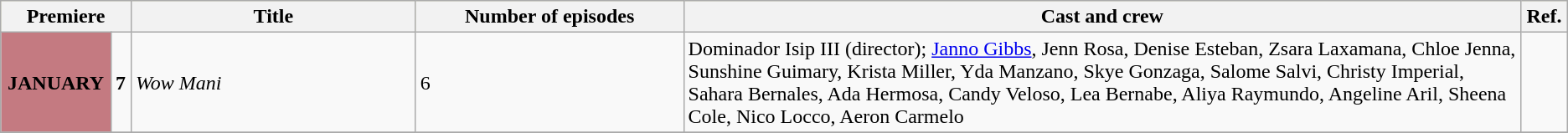<table class="wikitable sortable">
<tr style="background:#ffffba; text-align:center;">
<th colspan="2" style="width:05%">Premiere</th>
<th style="width:17%">Title</th>
<th style="width:16%">Number of episodes</th>
<th style="width:50%">Cast and crew</th>
<th style="width:02%">Ref.</th>
</tr>
<tr>
<th style="text-align:center; background:#c47a81">JANUARY</th>
<td><strong>7</strong></td>
<td><em>Wow Mani</em></td>
<td>6</td>
<td>Dominador Isip III (director); <a href='#'>Janno Gibbs</a>, Jenn Rosa, Denise Esteban, Zsara Laxamana, Chloe Jenna, Sunshine Guimary, Krista Miller, Yda Manzano, Skye Gonzaga, Salome Salvi, Christy Imperial, Sahara Bernales, Ada Hermosa, Candy Veloso, Lea Bernabe, Aliya Raymundo, Angeline Aril, Sheena Cole, Nico Locco, Aeron Carmelo</td>
<td></td>
</tr>
<tr>
</tr>
</table>
